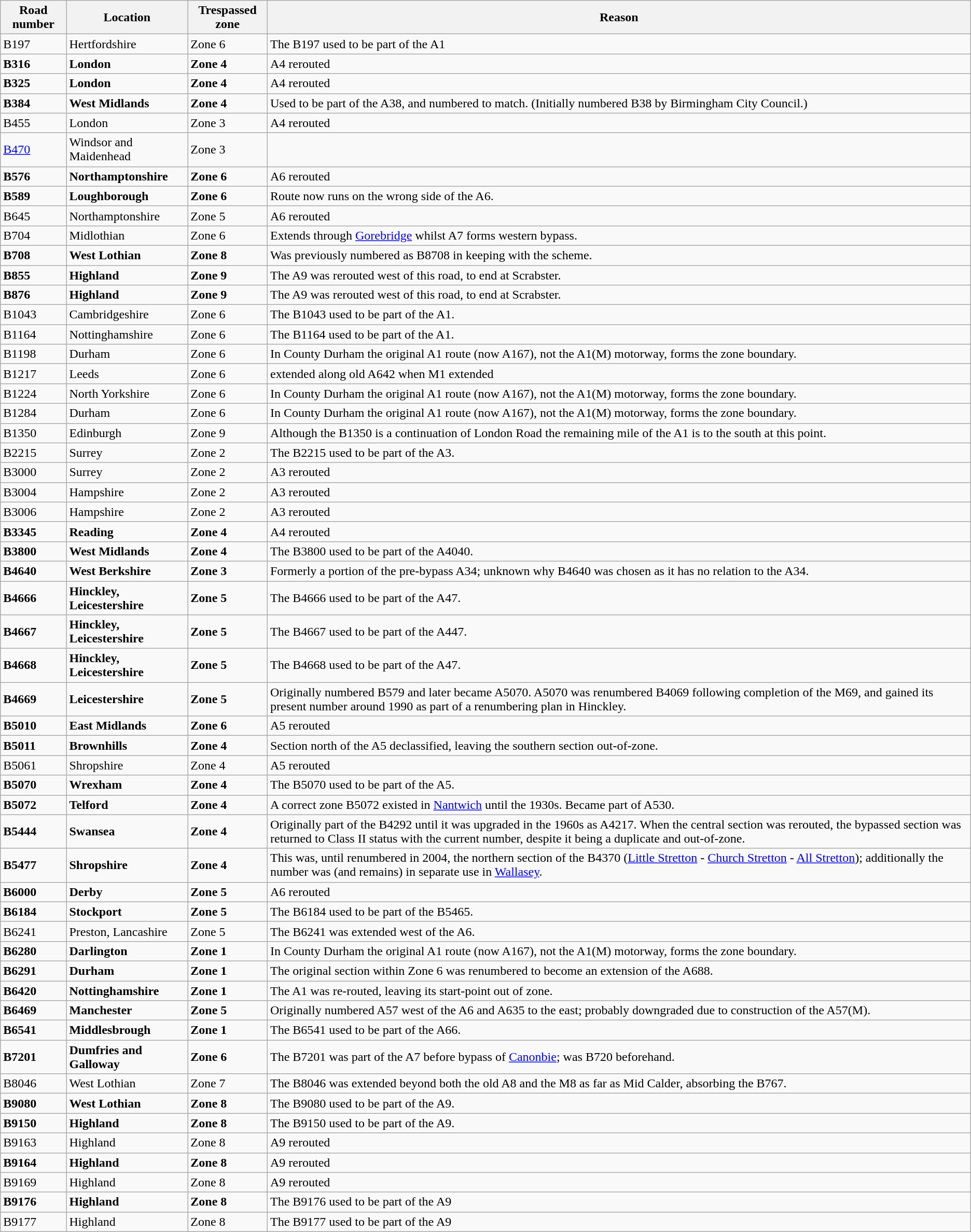<table class="wikitable">
<tr>
<th>Road number</th>
<th>Location</th>
<th>Trespassed zone</th>
<th>Reason</th>
</tr>
<tr>
<td>B197</td>
<td>Hertfordshire</td>
<td>Zone 6</td>
<td>The B197 used to be part of the A1</td>
</tr>
<tr>
<td><strong>B316</strong></td>
<td><strong>London</strong></td>
<td><strong>Zone 4</strong></td>
<td>A4 rerouted</td>
</tr>
<tr>
<td><strong>B325</strong></td>
<td><strong>London</strong></td>
<td><strong>Zone 4</strong></td>
<td>A4 rerouted</td>
</tr>
<tr>
<td><strong>B384</strong></td>
<td><strong>West Midlands</strong></td>
<td><strong>Zone 4</strong></td>
<td>Used to be part of the A38, and numbered to match. (Initially numbered B38 by Birmingham City Council.)</td>
</tr>
<tr>
<td>B455</td>
<td>London</td>
<td>Zone 3</td>
<td>A4 rerouted</td>
</tr>
<tr>
<td><a href='#'>B470</a></td>
<td>Windsor and Maidenhead</td>
<td>Zone 3</td>
<td></td>
</tr>
<tr>
<td><strong>B576</strong></td>
<td><strong>Northamptonshire</strong></td>
<td><strong>Zone 6</strong></td>
<td>A6 rerouted</td>
</tr>
<tr>
<td><strong>B589</strong></td>
<td><strong>Loughborough</strong></td>
<td><strong>Zone 6</strong></td>
<td>Route now runs on the wrong side of the A6.</td>
</tr>
<tr>
<td>B645</td>
<td>Northamptonshire</td>
<td>Zone 5</td>
<td>A6 rerouted</td>
</tr>
<tr>
<td>B704</td>
<td>Midlothian</td>
<td>Zone 6</td>
<td>Extends through <a href='#'>Gorebridge</a> whilst A7 forms western bypass.</td>
</tr>
<tr>
<td><strong>B708</strong></td>
<td><strong>West Lothian</strong></td>
<td><strong>Zone 8</strong></td>
<td>Was previously numbered as B8708 in keeping with the scheme.</td>
</tr>
<tr>
<td><strong>B855</strong></td>
<td><strong>Highland</strong></td>
<td><strong>Zone 9</strong></td>
<td>The A9 was rerouted west of this road, to end at Scrabster.</td>
</tr>
<tr>
<td><strong>B876</strong></td>
<td><strong>Highland</strong></td>
<td><strong>Zone 9</strong></td>
<td>The A9 was rerouted west of this road, to end at Scrabster.</td>
</tr>
<tr>
<td>B1043</td>
<td>Cambridgeshire</td>
<td>Zone 6</td>
<td>The B1043 used to be part of the A1.</td>
</tr>
<tr>
<td>B1164</td>
<td>Nottinghamshire</td>
<td>Zone 6</td>
<td>The B1164 used to be part of the A1.</td>
</tr>
<tr>
<td>B1198</td>
<td>Durham</td>
<td>Zone 6</td>
<td>In County Durham the original A1 route (now A167), not the A1(M) motorway, forms the zone boundary.</td>
</tr>
<tr>
<td>B1217</td>
<td>Leeds</td>
<td>Zone 6</td>
<td>extended along old A642 when M1 extended</td>
</tr>
<tr>
<td>B1224</td>
<td>North Yorkshire</td>
<td>Zone 6</td>
<td>In County Durham the original A1 route (now A167), not the A1(M) motorway, forms the zone boundary.</td>
</tr>
<tr>
<td>B1284</td>
<td>Durham</td>
<td>Zone 6</td>
<td>In County Durham the original A1 route (now A167), not the A1(M) motorway, forms the zone boundary.</td>
</tr>
<tr>
<td>B1350</td>
<td>Edinburgh</td>
<td>Zone 9</td>
<td>Although the B1350 is a continuation of London Road the remaining mile of the A1 is to the south at this point.</td>
</tr>
<tr>
<td>B2215</td>
<td>Surrey</td>
<td>Zone 2</td>
<td>The B2215 used to be part of the A3.</td>
</tr>
<tr>
<td>B3000</td>
<td>Surrey</td>
<td>Zone 2</td>
<td>A3 rerouted</td>
</tr>
<tr>
<td>B3004</td>
<td>Hampshire</td>
<td>Zone 2</td>
<td>A3 rerouted</td>
</tr>
<tr>
<td>B3006</td>
<td>Hampshire</td>
<td>Zone 2</td>
<td>A3 rerouted</td>
</tr>
<tr>
<td><strong>B3345</strong></td>
<td><strong>Reading</strong></td>
<td><strong>Zone 4</strong></td>
<td>A4 rerouted</td>
</tr>
<tr>
<td><strong>B3800</strong></td>
<td><strong>West Midlands</strong></td>
<td><strong>Zone 4</strong></td>
<td>The B3800 used to be part of the A4040.</td>
</tr>
<tr>
<td><strong>B4640</strong></td>
<td><strong>West Berkshire</strong></td>
<td><strong>Zone 3</strong></td>
<td>Formerly a portion of the pre-bypass A34; unknown why B4640 was chosen as it has no relation to the A34.</td>
</tr>
<tr>
<td><strong>B4666</strong></td>
<td><strong>Hinckley, Leicestershire</strong></td>
<td><strong>Zone 5</strong></td>
<td>The B4666 used to be part of the A47.</td>
</tr>
<tr>
<td><strong>B4667</strong></td>
<td><strong>Hinckley, Leicestershire</strong></td>
<td><strong>Zone 5</strong></td>
<td>The B4667 used to be part of the A447.</td>
</tr>
<tr>
<td><strong>B4668</strong></td>
<td><strong>Hinckley, Leicestershire</strong></td>
<td><strong>Zone 5</strong></td>
<td>The B4668 used to be part of the A47.</td>
</tr>
<tr>
<td><strong>B4669</strong></td>
<td><strong>Leicestershire</strong></td>
<td><strong>Zone 5</strong></td>
<td>Originally numbered B579 and later became A5070. A5070 was renumbered B4069 following completion of the M69, and gained its present number around 1990 as part of a renumbering plan in Hinckley.</td>
</tr>
<tr>
<td><strong>B5010</strong></td>
<td><strong>East Midlands</strong></td>
<td><strong>Zone 6</strong></td>
<td>A5 rerouted</td>
</tr>
<tr>
<td><strong>B5011</strong></td>
<td><strong>Brownhills</strong></td>
<td><strong>Zone 4</strong></td>
<td>Section north of the A5 declassified, leaving the southern section out-of-zone.</td>
</tr>
<tr>
<td>B5061</td>
<td>Shropshire</td>
<td>Zone 4</td>
<td>A5 rerouted</td>
</tr>
<tr>
<td><strong>B5070</strong></td>
<td><strong>Wrexham</strong></td>
<td><strong>Zone 4</strong></td>
<td>The B5070 used to be part of the A5.</td>
</tr>
<tr>
<td><strong>B5072</strong></td>
<td><strong>Telford</strong></td>
<td><strong>Zone 4</strong></td>
<td>A correct zone B5072 existed in <a href='#'>Nantwich</a> until the 1930s. Became part of A530.</td>
</tr>
<tr>
<td><strong>B5444</strong></td>
<td><strong>Swansea</strong></td>
<td><strong>Zone 4</strong></td>
<td>Originally part of the B4292 until it was upgraded in the 1960s as A4217. When the central section was rerouted, the bypassed section was returned to Class II status with the current number, despite it being a duplicate and out-of-zone.</td>
</tr>
<tr>
<td><strong>B5477</strong></td>
<td><strong>Shropshire</strong></td>
<td><strong>Zone 4</strong></td>
<td>This was, until renumbered in 2004, the northern section of the B4370 (<a href='#'>Little Stretton</a> - <a href='#'>Church Stretton</a> - <a href='#'>All Stretton</a>); additionally the number was (and remains) in separate use in <a href='#'>Wallasey</a>.</td>
</tr>
<tr>
<td><strong>B6000</strong></td>
<td><strong>Derby</strong></td>
<td><strong>Zone 5</strong></td>
<td>A6 rerouted</td>
</tr>
<tr>
<td><strong>B6184</strong></td>
<td><strong>Stockport</strong></td>
<td><strong>Zone 5</strong></td>
<td>The B6184 used to be part of the B5465.</td>
</tr>
<tr>
<td>B6241</td>
<td>Preston, Lancashire</td>
<td>Zone 5</td>
<td>The B6241 was extended west of the A6.</td>
</tr>
<tr>
<td><strong>B6280</strong></td>
<td><strong>Darlington</strong></td>
<td><strong>Zone 1</strong></td>
<td>In County Durham the original A1 route (now A167), not the A1(M) motorway, forms the zone boundary.</td>
</tr>
<tr>
<td><strong>B6291</strong></td>
<td><strong>Durham</strong></td>
<td><strong>Zone 1</strong></td>
<td>The original section within Zone 6 was renumbered to become an extension of the A688.</td>
</tr>
<tr>
<td><strong>B6420</strong></td>
<td><strong>Nottinghamshire</strong></td>
<td><strong>Zone 1</strong></td>
<td>The A1 was re-routed, leaving its start-point out of zone.</td>
</tr>
<tr>
<td><strong>B6469</strong></td>
<td><strong>Manchester</strong></td>
<td><strong>Zone 5</strong></td>
<td>Originally numbered A57 west of the A6 and A635 to the east; probably downgraded due to construction of the A57(M).</td>
</tr>
<tr>
<td><strong>B6541</strong></td>
<td><strong>Middlesbrough</strong></td>
<td><strong>Zone 1</strong></td>
<td>The B6541 used to be part of the A66.</td>
</tr>
<tr>
<td><strong>B7201</strong></td>
<td><strong>Dumfries and Galloway</strong></td>
<td><strong>Zone 6</strong></td>
<td>The B7201 was part of the A7 before bypass of <a href='#'>Canonbie</a>; was B720 beforehand.</td>
</tr>
<tr>
<td>B8046</td>
<td>West Lothian</td>
<td>Zone 7</td>
<td>The B8046 was extended beyond both the old A8 and the M8 as far as Mid Calder, absorbing the B767.</td>
</tr>
<tr>
<td><strong>B9080</strong></td>
<td><strong>West Lothian</strong></td>
<td><strong>Zone 8</strong></td>
<td>The B9080 used to be part of the A9.</td>
</tr>
<tr>
<td><strong>B9150</strong></td>
<td><strong>Highland</strong></td>
<td><strong>Zone 8</strong></td>
<td>The B9150 used to be part of the A9.</td>
</tr>
<tr>
<td>B9163</td>
<td>Highland</td>
<td>Zone 8</td>
<td>A9 rerouted</td>
</tr>
<tr>
<td><strong>B9164</strong></td>
<td><strong>Highland</strong></td>
<td><strong>Zone 8</strong></td>
<td>A9 rerouted</td>
</tr>
<tr>
<td>B9169</td>
<td>Highland</td>
<td>Zone 8</td>
<td>A9 rerouted</td>
</tr>
<tr>
<td><strong>B9176</strong></td>
<td><strong>Highland</strong></td>
<td><strong>Zone 8</strong></td>
<td>The B9176 used to be part of the A9</td>
</tr>
<tr>
<td>B9177</td>
<td>Highland</td>
<td>Zone 8</td>
<td>The B9177 used to be part of the A9</td>
</tr>
</table>
